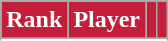<table class="wikitable" style="text-align:center">
<tr>
</tr>
<tr>
<th style="background:#C41E3A; color:white; text-align:center;">Rank</th>
<th style="background:#C41E3A; color:white; text-align:center;">Player</th>
<th style="background:#C41E3A; color:white; text-align:center;"></th>
<th style="background:#C41E3A; color:white; text-align:center;"></th>
</tr>
<tr>
</tr>
<tr>
</tr>
</table>
